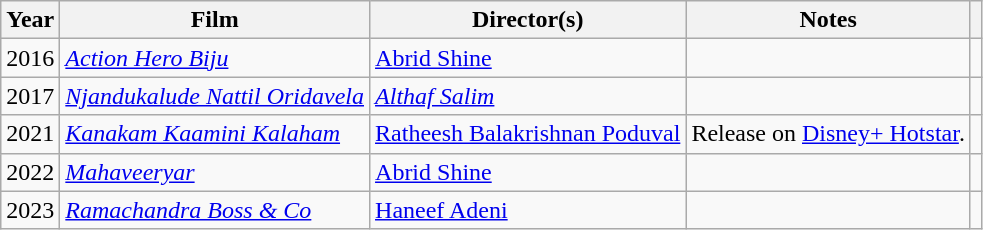<table class="wikitable sortable plainrowheaders">
<tr style="text-align:center;">
<th scope="col">Year</th>
<th scope="col">Film</th>
<th scope="col">Director(s)</th>
<th scope="col" class="unsortable">Notes</th>
<th scope="col" class="unsortable"></th>
</tr>
<tr>
<td>2016</td>
<td><em><a href='#'>Action Hero Biju</a></em></td>
<td><a href='#'>Abrid Shine</a></td>
<td></td>
<td></td>
</tr>
<tr>
<td>2017</td>
<td><em><a href='#'>Njandukalude Nattil Oridavela</a></em></td>
<td><em><a href='#'>Althaf Salim</a></em></td>
<td></td>
<td></td>
</tr>
<tr>
<td>2021</td>
<td><em><a href='#'>Kanakam Kaamini Kalaham</a></em></td>
<td><a href='#'>Ratheesh Balakrishnan Poduval</a></td>
<td>Release on <a href='#'>Disney+ Hotstar</a>.</td>
<td></td>
</tr>
<tr>
<td>2022</td>
<td><em><a href='#'>Mahaveeryar</a></em></td>
<td><a href='#'>Abrid Shine</a></td>
<td></td>
<td></td>
</tr>
<tr>
<td>2023</td>
<td><em><a href='#'>Ramachandra Boss & Co</a></em></td>
<td><a href='#'>Haneef Adeni</a></td>
<td></td>
<td></td>
</tr>
</table>
